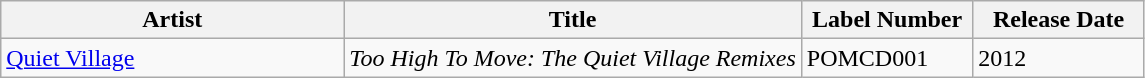<table class= wikitable>
<tr>
<th width="30%">Artist</th>
<th width="40%">Title</th>
<th width="15%">Label Number</th>
<th width="15%">Release Date</th>
</tr>
<tr>
<td><a href='#'>Quiet Village</a></td>
<td><em>Too High To Move: The Quiet Village Remixes</em></td>
<td>POMCD001</td>
<td>2012</td>
</tr>
</table>
